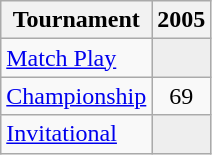<table class="wikitable" style="text-align:center;">
<tr>
<th>Tournament</th>
<th>2005</th>
</tr>
<tr>
<td align="left"><a href='#'>Match Play</a></td>
<td style="background:#eeeeee;"></td>
</tr>
<tr>
<td align="left"><a href='#'>Championship</a></td>
<td>69</td>
</tr>
<tr>
<td align="left"><a href='#'>Invitational</a></td>
<td style="background:#eeeeee;"></td>
</tr>
</table>
